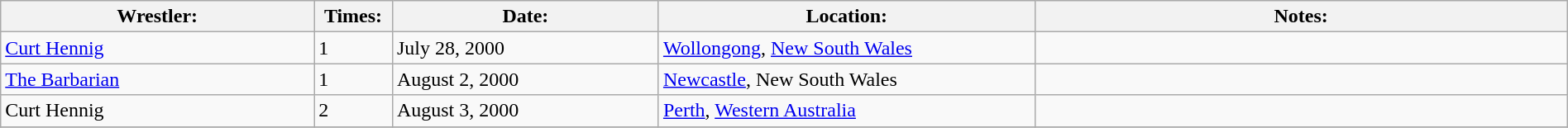<table class="wikitable" width=100%>
<tr>
<th width=20%>Wrestler:</th>
<th width=5%>Times:</th>
<th width=17%>Date:</th>
<th width=24%>Location:</th>
<th width=38%>Notes:</th>
</tr>
<tr>
<td><a href='#'>Curt Hennig</a></td>
<td>1</td>
<td>July 28, 2000</td>
<td><a href='#'>Wollongong</a>, <a href='#'>New South Wales</a></td>
<td></td>
</tr>
<tr>
<td><a href='#'>The Barbarian</a></td>
<td>1</td>
<td>August 2, 2000</td>
<td><a href='#'>Newcastle</a>, New South Wales</td>
<td></td>
</tr>
<tr>
<td>Curt Hennig</td>
<td>2</td>
<td>August 3, 2000</td>
<td><a href='#'>Perth</a>, <a href='#'>Western Australia</a></td>
<td></td>
</tr>
<tr>
</tr>
</table>
